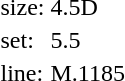<table style="margin-left:40px;">
<tr>
<td>size:</td>
<td>4.5D</td>
</tr>
<tr>
<td>set:</td>
<td>5.5</td>
</tr>
<tr>
<td>line:</td>
<td>M.1185</td>
</tr>
</table>
